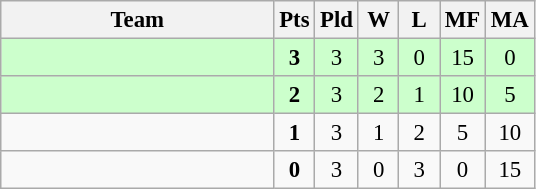<table class=wikitable style="text-align:center; font-size:95%">
<tr>
<th width=175>Team</th>
<th width=20>Pts</th>
<th width=20>Pld</th>
<th width=20>W</th>
<th width=20>L</th>
<th width=20>MF</th>
<th width=20>MA</th>
</tr>
<tr bgcolor=ccffcc>
<td style="text-align:left"></td>
<td><strong>3</strong></td>
<td>3</td>
<td>3</td>
<td>0</td>
<td>15</td>
<td>0</td>
</tr>
<tr bgcolor=ccffcc>
<td style="text-align:left"></td>
<td><strong>2</strong></td>
<td>3</td>
<td>2</td>
<td>1</td>
<td>10</td>
<td>5</td>
</tr>
<tr>
<td style="text-align:left"></td>
<td><strong>1</strong></td>
<td>3</td>
<td>1</td>
<td>2</td>
<td>5</td>
<td>10</td>
</tr>
<tr>
<td style="text-align:left"></td>
<td><strong>0</strong></td>
<td>3</td>
<td>0</td>
<td>3</td>
<td>0</td>
<td>15</td>
</tr>
</table>
